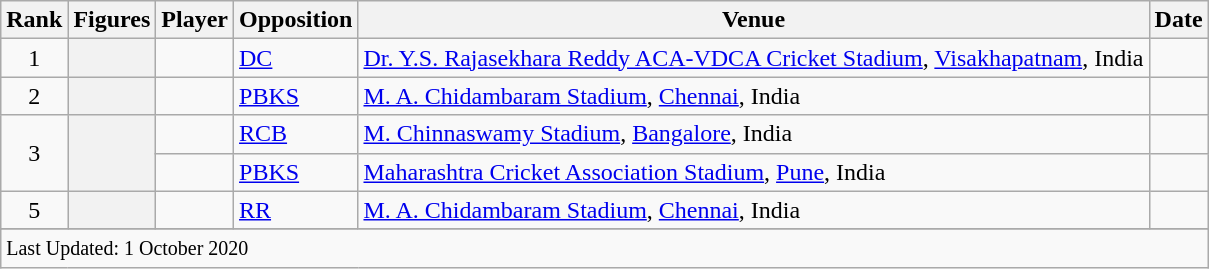<table class="wikitable">
<tr>
<th>Rank</th>
<th>Figures</th>
<th>Player</th>
<th>Opposition</th>
<th>Venue</th>
<th>Date</th>
</tr>
<tr>
<td align=center>1</td>
<th scope=row style=text-align:center;></th>
<td></td>
<td><a href='#'>DC</a></td>
<td><a href='#'>Dr. Y.S. Rajasekhara Reddy ACA-VDCA Cricket Stadium</a>, <a href='#'>Visakhapatnam</a>, India</td>
<td></td>
</tr>
<tr>
<td align=center>2</td>
<th scope=row style=text-align:center;></th>
<td></td>
<td><a href='#'>PBKS</a></td>
<td><a href='#'>M. A. Chidambaram Stadium</a>, <a href='#'>Chennai</a>, India</td>
<td></td>
</tr>
<tr>
<td align=center rowspan=2>3</td>
<th scope=row style=text-align:center; rowspan=2></th>
<td></td>
<td><a href='#'>RCB</a></td>
<td><a href='#'>M. Chinnaswamy Stadium</a>, <a href='#'>Bangalore</a>, India</td>
<td></td>
</tr>
<tr>
<td></td>
<td><a href='#'>PBKS</a></td>
<td><a href='#'>Maharashtra Cricket Association Stadium</a>, <a href='#'>Pune</a>, India</td>
<td></td>
</tr>
<tr>
<td align=center>5</td>
<th scope=row style=text-align:center;></th>
<td></td>
<td><a href='#'>RR</a></td>
<td><a href='#'>M. A. Chidambaram Stadium</a>, <a href='#'>Chennai</a>, India</td>
<td></td>
</tr>
<tr>
</tr>
<tr class=sortbottom>
<td colspan=6><small>Last Updated: 1 October 2020</small></td>
</tr>
</table>
